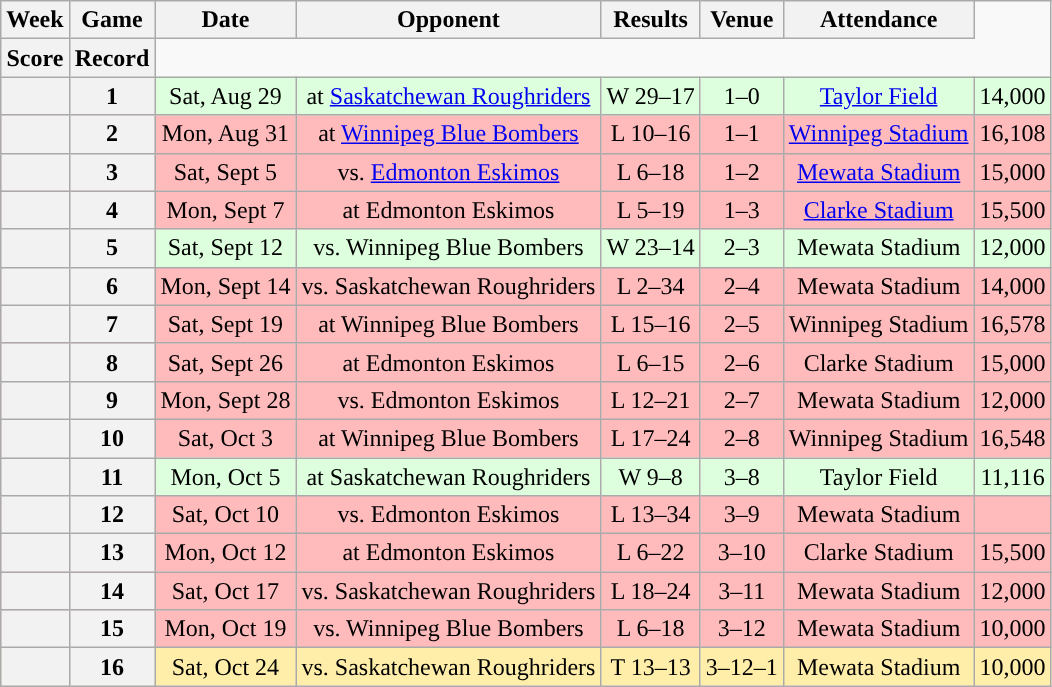<table class="wikitable" style="text-align:center">
<tr>
<th>Week</th>
<th>Game</th>
<th>Date</th>
<th>Opponent</th>
<th>Results</th>
<th>Venue</th>
<th>Attendance</th>
</tr>
<tr>
<th>Score</th>
<th>Record</th>
</tr>
<tr style="background:#ddffdd">
<th></th>
<th>1</th>
<td>Sat, Aug 29</td>
<td>at <a href='#'>Saskatchewan Roughriders</a></td>
<td>W 29–17</td>
<td>1–0</td>
<td><a href='#'>Taylor Field</a></td>
<td>14,000</td>
</tr>
<tr style="background:#ffbbbb">
<th></th>
<th>2</th>
<td>Mon, Aug 31</td>
<td>at <a href='#'>Winnipeg Blue Bombers</a></td>
<td>L 10–16</td>
<td>1–1</td>
<td><a href='#'>Winnipeg Stadium</a></td>
<td>16,108</td>
</tr>
<tr style="background:#ffbbbb">
<th></th>
<th>3</th>
<td>Sat, Sept 5</td>
<td>vs. <a href='#'>Edmonton Eskimos</a></td>
<td>L 6–18</td>
<td>1–2</td>
<td><a href='#'>Mewata Stadium</a></td>
<td>15,000</td>
</tr>
<tr style="background:#ffbbbb">
<th></th>
<th>4</th>
<td>Mon, Sept 7</td>
<td>at Edmonton Eskimos</td>
<td>L 5–19</td>
<td>1–3</td>
<td><a href='#'>Clarke Stadium</a></td>
<td>15,500</td>
</tr>
<tr style="background:#ddffdd">
<th></th>
<th>5</th>
<td>Sat, Sept 12</td>
<td>vs. Winnipeg Blue Bombers</td>
<td>W 23–14</td>
<td>2–3</td>
<td>Mewata Stadium</td>
<td>12,000</td>
</tr>
<tr style="background:#ffbbbb">
<th></th>
<th>6</th>
<td>Mon, Sept 14</td>
<td>vs. Saskatchewan Roughriders</td>
<td>L 2–34</td>
<td>2–4</td>
<td>Mewata Stadium</td>
<td>14,000</td>
</tr>
<tr style="background:#ffbbbb">
<th></th>
<th>7</th>
<td>Sat, Sept 19</td>
<td>at Winnipeg Blue Bombers</td>
<td>L 15–16</td>
<td>2–5</td>
<td>Winnipeg Stadium</td>
<td>16,578</td>
</tr>
<tr style="background:#ffbbbb">
<th></th>
<th>8</th>
<td>Sat, Sept 26</td>
<td>at Edmonton Eskimos</td>
<td>L 6–15</td>
<td>2–6</td>
<td>Clarke Stadium</td>
<td>15,000</td>
</tr>
<tr style="background:#ffbbbb">
<th></th>
<th>9</th>
<td>Mon, Sept 28</td>
<td>vs. Edmonton Eskimos</td>
<td>L 12–21</td>
<td>2–7</td>
<td>Mewata Stadium</td>
<td>12,000</td>
</tr>
<tr style="background:#ffbbbb">
<th></th>
<th>10</th>
<td>Sat, Oct 3</td>
<td>at Winnipeg Blue Bombers</td>
<td>L 17–24</td>
<td>2–8</td>
<td>Winnipeg Stadium</td>
<td>16,548</td>
</tr>
<tr style="background:#ddffdd">
<th></th>
<th>11</th>
<td>Mon, Oct 5</td>
<td>at Saskatchewan Roughriders</td>
<td>W 9–8</td>
<td>3–8</td>
<td>Taylor Field</td>
<td>11,116</td>
</tr>
<tr style="background:#ffbbbb">
<th></th>
<th>12</th>
<td>Sat, Oct 10</td>
<td>vs. Edmonton Eskimos</td>
<td>L 13–34</td>
<td>3–9</td>
<td>Mewata Stadium</td>
<td></td>
</tr>
<tr style="background:#ffbbbb">
<th></th>
<th>13</th>
<td>Mon, Oct 12</td>
<td>at Edmonton Eskimos</td>
<td>L 6–22</td>
<td>3–10</td>
<td>Clarke Stadium</td>
<td>15,500</td>
</tr>
<tr style="background:#ffbbbb">
<th></th>
<th>14</th>
<td>Sat, Oct 17</td>
<td>vs. Saskatchewan Roughriders</td>
<td>L 18–24</td>
<td>3–11</td>
<td>Mewata Stadium</td>
<td>12,000</td>
</tr>
<tr style="background:#ffbbbb">
<th></th>
<th>15</th>
<td>Mon, Oct 19</td>
<td>vs. Winnipeg Blue Bombers</td>
<td>L 6–18</td>
<td>3–12</td>
<td>Mewata Stadium</td>
<td>10,000</td>
</tr>
<tr style="background:#ffeeaa">
<th></th>
<th>16</th>
<td>Sat, Oct 24</td>
<td>vs. Saskatchewan Roughriders</td>
<td>T 13–13</td>
<td>3–12–1</td>
<td>Mewata Stadium</td>
<td>10,000</td>
</tr>
</table>
